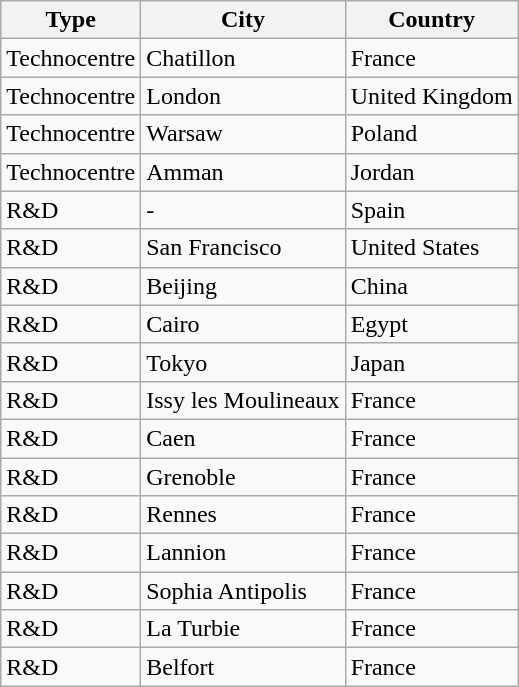<table class="wikitable sortable centre">
<tr>
<th>Type</th>
<th>City</th>
<th>Country</th>
</tr>
<tr>
<td>Technocentre</td>
<td>Chatillon</td>
<td>France</td>
</tr>
<tr>
<td>Technocentre</td>
<td>London</td>
<td>United Kingdom</td>
</tr>
<tr>
<td>Technocentre</td>
<td>Warsaw</td>
<td>Poland</td>
</tr>
<tr>
<td>Technocentre</td>
<td>Amman</td>
<td>Jordan</td>
</tr>
<tr>
<td>R&D</td>
<td>-</td>
<td>Spain</td>
</tr>
<tr>
<td>R&D</td>
<td>San Francisco</td>
<td>United States</td>
</tr>
<tr>
<td>R&D</td>
<td>Beijing</td>
<td>China</td>
</tr>
<tr>
<td>R&D</td>
<td>Cairo</td>
<td>Egypt</td>
</tr>
<tr>
<td>R&D</td>
<td>Tokyo</td>
<td>Japan</td>
</tr>
<tr>
<td>R&D</td>
<td>Issy les Moulineaux</td>
<td>France</td>
</tr>
<tr>
<td>R&D</td>
<td>Caen</td>
<td>France</td>
</tr>
<tr>
<td>R&D</td>
<td>Grenoble</td>
<td>France</td>
</tr>
<tr>
<td>R&D</td>
<td>Rennes</td>
<td>France</td>
</tr>
<tr>
<td>R&D</td>
<td>Lannion</td>
<td>France</td>
</tr>
<tr>
<td>R&D</td>
<td>Sophia Antipolis</td>
<td>France</td>
</tr>
<tr>
<td>R&D</td>
<td>La Turbie</td>
<td>France</td>
</tr>
<tr>
<td>R&D</td>
<td>Belfort</td>
<td>France</td>
</tr>
</table>
